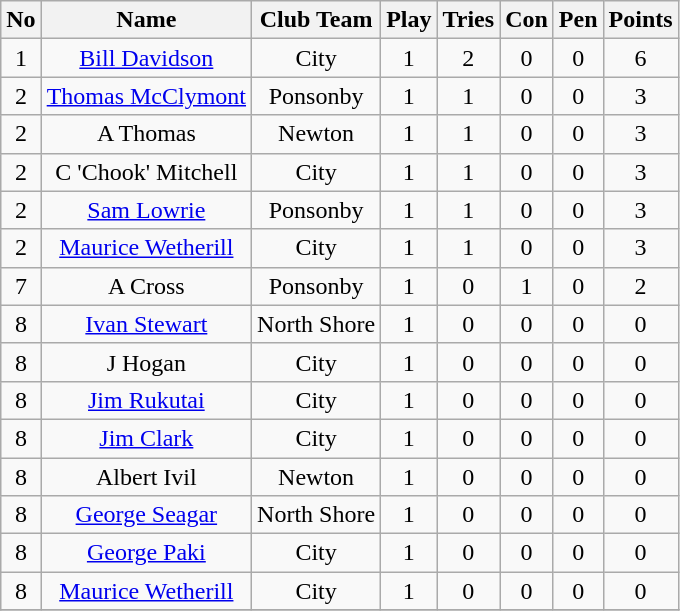<table class="wikitable sortable" style="text-align: center;">
<tr>
<th>No</th>
<th>Name</th>
<th>Club Team</th>
<th>Play</th>
<th>Tries</th>
<th>Con</th>
<th>Pen</th>
<th>Points</th>
</tr>
<tr>
<td>1</td>
<td><a href='#'>Bill Davidson</a></td>
<td>City</td>
<td>1</td>
<td>2</td>
<td>0</td>
<td>0</td>
<td>6</td>
</tr>
<tr>
<td>2</td>
<td><a href='#'>Thomas McClymont</a></td>
<td>Ponsonby</td>
<td>1</td>
<td>1</td>
<td>0</td>
<td>0</td>
<td>3</td>
</tr>
<tr>
<td>2</td>
<td>A Thomas</td>
<td>Newton</td>
<td>1</td>
<td>1</td>
<td>0</td>
<td>0</td>
<td>3</td>
</tr>
<tr>
<td>2</td>
<td>C 'Chook' Mitchell</td>
<td>City</td>
<td>1</td>
<td>1</td>
<td>0</td>
<td>0</td>
<td>3</td>
</tr>
<tr>
<td>2</td>
<td><a href='#'>Sam Lowrie</a></td>
<td>Ponsonby</td>
<td>1</td>
<td>1</td>
<td>0</td>
<td>0</td>
<td>3</td>
</tr>
<tr>
<td>2</td>
<td><a href='#'>Maurice Wetherill</a></td>
<td>City</td>
<td>1</td>
<td>1</td>
<td>0</td>
<td>0</td>
<td>3</td>
</tr>
<tr>
<td>7</td>
<td>A Cross</td>
<td>Ponsonby</td>
<td>1</td>
<td>0</td>
<td>1</td>
<td>0</td>
<td>2</td>
</tr>
<tr>
<td>8</td>
<td><a href='#'>Ivan Stewart</a></td>
<td>North Shore</td>
<td>1</td>
<td>0</td>
<td>0</td>
<td>0</td>
<td>0</td>
</tr>
<tr>
<td>8</td>
<td>J Hogan</td>
<td>City</td>
<td>1</td>
<td>0</td>
<td>0</td>
<td>0</td>
<td>0</td>
</tr>
<tr>
<td>8</td>
<td><a href='#'>Jim Rukutai</a></td>
<td>City</td>
<td>1</td>
<td>0</td>
<td>0</td>
<td>0</td>
<td>0</td>
</tr>
<tr>
<td>8</td>
<td><a href='#'>Jim Clark</a></td>
<td>City</td>
<td>1</td>
<td>0</td>
<td>0</td>
<td>0</td>
<td>0</td>
</tr>
<tr>
<td>8</td>
<td>Albert Ivil</td>
<td>Newton</td>
<td>1</td>
<td>0</td>
<td>0</td>
<td>0</td>
<td>0</td>
</tr>
<tr>
<td>8</td>
<td><a href='#'>George Seagar</a></td>
<td>North Shore</td>
<td>1</td>
<td>0</td>
<td>0</td>
<td>0</td>
<td>0</td>
</tr>
<tr>
<td>8</td>
<td><a href='#'>George Paki</a></td>
<td>City</td>
<td>1</td>
<td>0</td>
<td>0</td>
<td>0</td>
<td>0</td>
</tr>
<tr>
<td>8</td>
<td><a href='#'>Maurice Wetherill</a></td>
<td>City</td>
<td>1</td>
<td>0</td>
<td>0</td>
<td>0</td>
<td>0</td>
</tr>
<tr>
</tr>
</table>
